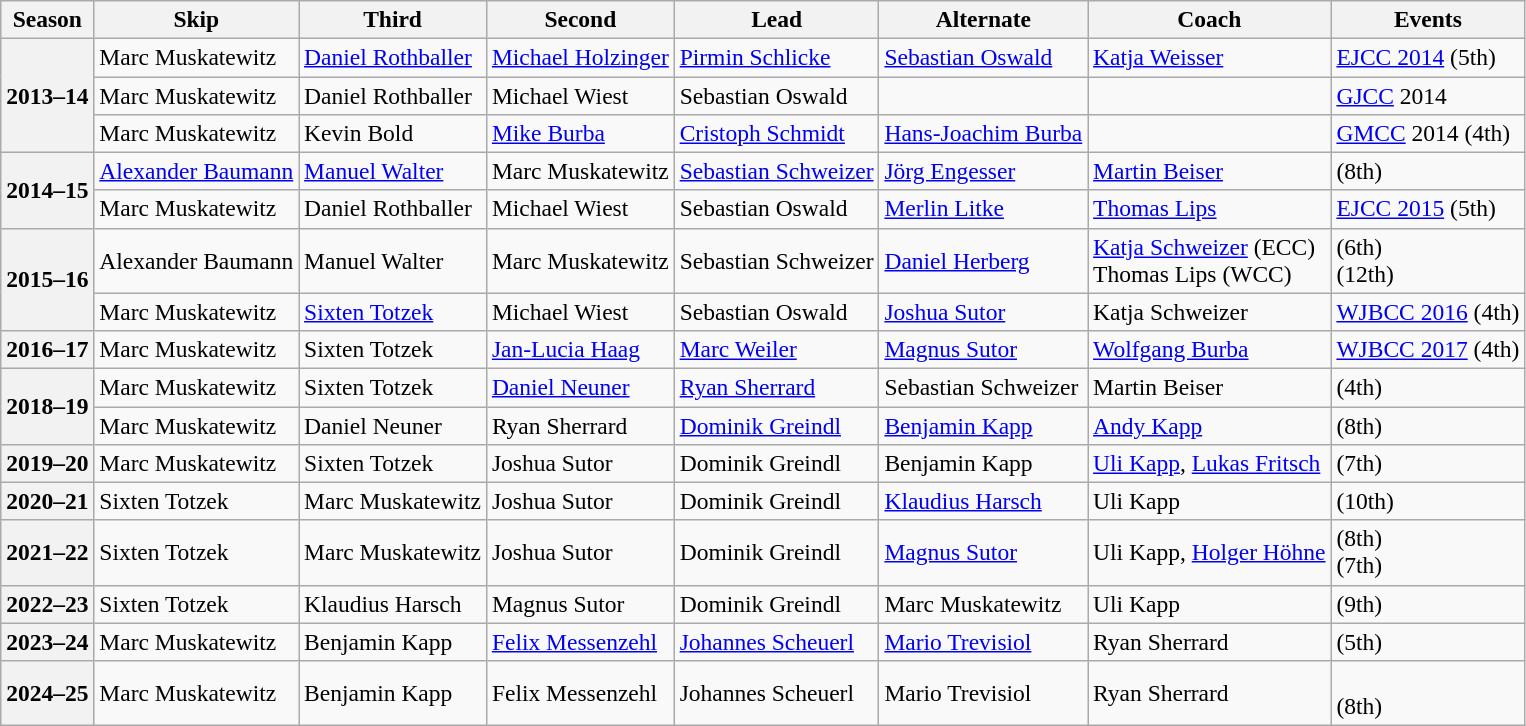<table class="wikitable" style=font-size:98%;>
<tr>
<th scope="col">Season</th>
<th scope="col">Skip</th>
<th scope="col">Third</th>
<th scope="col">Second</th>
<th scope="col">Lead</th>
<th scope="col">Alternate</th>
<th scope="col">Coach</th>
<th scope="col">Events</th>
</tr>
<tr>
<th scope="row" rowspan=3>2013–14</th>
<td>Marc Muskatewitz</td>
<td><a href='#'>Daniel Rothballer</a></td>
<td><a href='#'>Michael Holzinger</a></td>
<td><a href='#'>Pirmin Schlicke</a></td>
<td><a href='#'>Sebastian Oswald</a></td>
<td><a href='#'>Katja Weisser</a></td>
<td><a href='#'>EJCC 2014</a> (5th)</td>
</tr>
<tr>
<td>Marc Muskatewitz</td>
<td>Daniel Rothballer</td>
<td>Michael Wiest</td>
<td>Sebastian Oswald</td>
<td></td>
<td></td>
<td><a href='#'>GJCC</a> 2014 </td>
</tr>
<tr>
<td>Marc Muskatewitz</td>
<td>Kevin Bold</td>
<td><a href='#'>Mike Burba</a></td>
<td><a href='#'>Cristoph Schmidt</a></td>
<td><a href='#'>Hans-Joachim Burba</a></td>
<td></td>
<td><a href='#'>GMCC</a> 2014 (4th)</td>
</tr>
<tr>
<th scope="row" rowspan=2>2014–15</th>
<td><a href='#'>Alexander Baumann</a></td>
<td><a href='#'>Manuel Walter</a></td>
<td>Marc Muskatewitz</td>
<td><a href='#'>Sebastian Schweizer</a></td>
<td><a href='#'>Jörg Engesser</a></td>
<td><a href='#'>Martin Beiser</a></td>
<td> (8th)</td>
</tr>
<tr>
<td>Marc Muskatewitz</td>
<td>Daniel Rothballer</td>
<td>Michael Wiest</td>
<td>Sebastian Oswald</td>
<td><a href='#'>Merlin Litke</a></td>
<td><a href='#'>Thomas Lips</a></td>
<td><a href='#'>EJCC 2015</a> (5th)</td>
</tr>
<tr>
<th scope="row" rowspan=2>2015–16</th>
<td>Alexander Baumann</td>
<td>Manuel Walter</td>
<td>Marc Muskatewitz</td>
<td>Sebastian Schweizer</td>
<td><a href='#'>Daniel Herberg</a></td>
<td><a href='#'>Katja Schweizer</a> (ECC) <br> Thomas Lips (WCC)</td>
<td> (6th) <br>  (12th)</td>
</tr>
<tr>
<td>Marc Muskatewitz</td>
<td><a href='#'>Sixten Totzek</a></td>
<td>Michael Wiest</td>
<td>Sebastian Oswald</td>
<td><a href='#'>Joshua Sutor</a></td>
<td>Katja Schweizer</td>
<td><a href='#'>WJBCC 2016</a> (4th)</td>
</tr>
<tr>
<th scope="row">2016–17</th>
<td>Marc Muskatewitz</td>
<td>Sixten Totzek</td>
<td><a href='#'>Jan-Lucia Haag</a></td>
<td><a href='#'>Marc Weiler</a></td>
<td><a href='#'>Magnus Sutor</a></td>
<td><a href='#'>Wolfgang Burba</a></td>
<td><a href='#'>WJBCC 2017</a> (4th)</td>
</tr>
<tr>
<th scope="row" rowspan=2>2018–19</th>
<td>Marc Muskatewitz</td>
<td>Sixten Totzek</td>
<td><a href='#'>Daniel Neuner</a></td>
<td><a href='#'>Ryan Sherrard</a></td>
<td>Sebastian Schweizer</td>
<td>Martin Beiser</td>
<td> (4th)</td>
</tr>
<tr>
<td>Marc Muskatewitz</td>
<td>Daniel Neuner</td>
<td>Ryan Sherrard</td>
<td><a href='#'>Dominik Greindl</a></td>
<td><a href='#'>Benjamin Kapp</a></td>
<td><a href='#'>Andy Kapp</a></td>
<td> (8th)</td>
</tr>
<tr>
<th scope="row">2019–20</th>
<td>Marc Muskatewitz</td>
<td>Sixten Totzek</td>
<td>Joshua Sutor</td>
<td>Dominik Greindl</td>
<td>Benjamin Kapp</td>
<td><a href='#'>Uli Kapp</a>, <a href='#'>Lukas Fritsch</a></td>
<td> (7th)</td>
</tr>
<tr>
<th scope="row">2020–21</th>
<td>Sixten Totzek</td>
<td>Marc Muskatewitz</td>
<td>Joshua Sutor</td>
<td>Dominik Greindl</td>
<td><a href='#'>Klaudius Harsch</a></td>
<td>Uli Kapp</td>
<td> (10th)</td>
</tr>
<tr>
<th scope="row">2021–22</th>
<td>Sixten Totzek</td>
<td>Marc Muskatewitz</td>
<td>Joshua Sutor</td>
<td>Dominik Greindl</td>
<td><a href='#'>Magnus Sutor</a></td>
<td>Uli Kapp, <a href='#'>Holger Höhne</a></td>
<td> (8th) <br>  (7th)</td>
</tr>
<tr>
<th scope="row">2022–23</th>
<td>Sixten Totzek</td>
<td>Klaudius Harsch</td>
<td>Magnus Sutor</td>
<td>Dominik Greindl</td>
<td>Marc Muskatewitz</td>
<td>Uli Kapp</td>
<td> (9th)</td>
</tr>
<tr>
<th scope="row">2023–24</th>
<td>Marc Muskatewitz</td>
<td>Benjamin Kapp</td>
<td><a href='#'>Felix Messenzehl</a></td>
<td><a href='#'>Johannes Scheuerl</a></td>
<td><a href='#'>Mario Trevisiol</a></td>
<td>Ryan Sherrard</td>
<td> (5th)</td>
</tr>
<tr>
<th scope="row">2024–25</th>
<td>Marc Muskatewitz</td>
<td>Benjamin Kapp</td>
<td>Felix Messenzehl</td>
<td>Johannes Scheuerl</td>
<td>Mario Trevisiol</td>
<td>Ryan Sherrard</td>
<td>  <br>  (8th)</td>
</tr>
</table>
